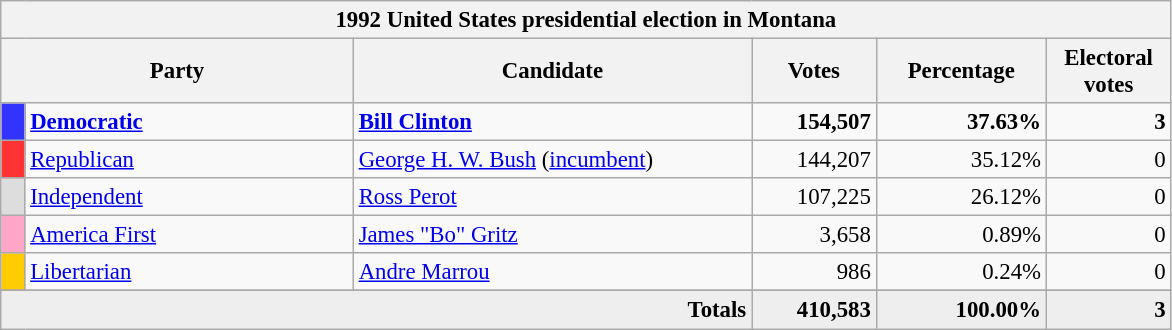<table class="wikitable" style="font-size: 95%;">
<tr>
<th colspan="6">1992 United States presidential election in Montana</th>
</tr>
<tr>
<th colspan="2" style="width: 15em">Party</th>
<th style="width: 17em">Candidate</th>
<th style="width: 5em">Votes</th>
<th style="width: 7em">Percentage</th>
<th style="width: 5em">Electoral votes</th>
</tr>
<tr>
<th style="background-color:#3333FF; width: 3px"></th>
<td style="width: 130px"><strong><a href='#'>Democratic</a></strong></td>
<td><strong><a href='#'>Bill Clinton</a></strong></td>
<td align="right"><strong>154,507</strong></td>
<td align="right"><strong>37.63%</strong></td>
<td align="right"><strong>3</strong></td>
</tr>
<tr>
<th style="background-color:#FF3333; width: 3px"></th>
<td style="width: 130px"><a href='#'>Republican</a></td>
<td><a href='#'>George H. W. Bush</a> (<a href='#'>incumbent</a>)</td>
<td align="right">144,207</td>
<td align="right">35.12%</td>
<td align="right">0</td>
</tr>
<tr>
<th style="background-color:#DDDDDD; width: 3px"></th>
<td style="width: 130px"><a href='#'>Independent</a></td>
<td><a href='#'>Ross Perot</a></td>
<td align="right">107,225</td>
<td align="right">26.12%</td>
<td align="right">0</td>
</tr>
<tr>
<th style="background-color:#FFA6C9; width: 3px"></th>
<td style="width: 130px"><a href='#'>America First</a></td>
<td><a href='#'>James "Bo" Gritz</a></td>
<td align="right">3,658</td>
<td align="right">0.89%</td>
<td align="right">0</td>
</tr>
<tr>
<th style="background-color:#FFCC00; width: 3px"></th>
<td style="width: 130px"><a href='#'>Libertarian</a></td>
<td><a href='#'>Andre Marrou</a></td>
<td align="right">986</td>
<td align="right">0.24%</td>
<td align="right">0</td>
</tr>
<tr>
</tr>
<tr bgcolor="#EEEEEE">
<td colspan="3" align="right"><strong>Totals</strong></td>
<td align="right"><strong>410,583</strong></td>
<td align="right"><strong>100.00%</strong></td>
<td align="right"><strong>3</strong></td>
</tr>
</table>
